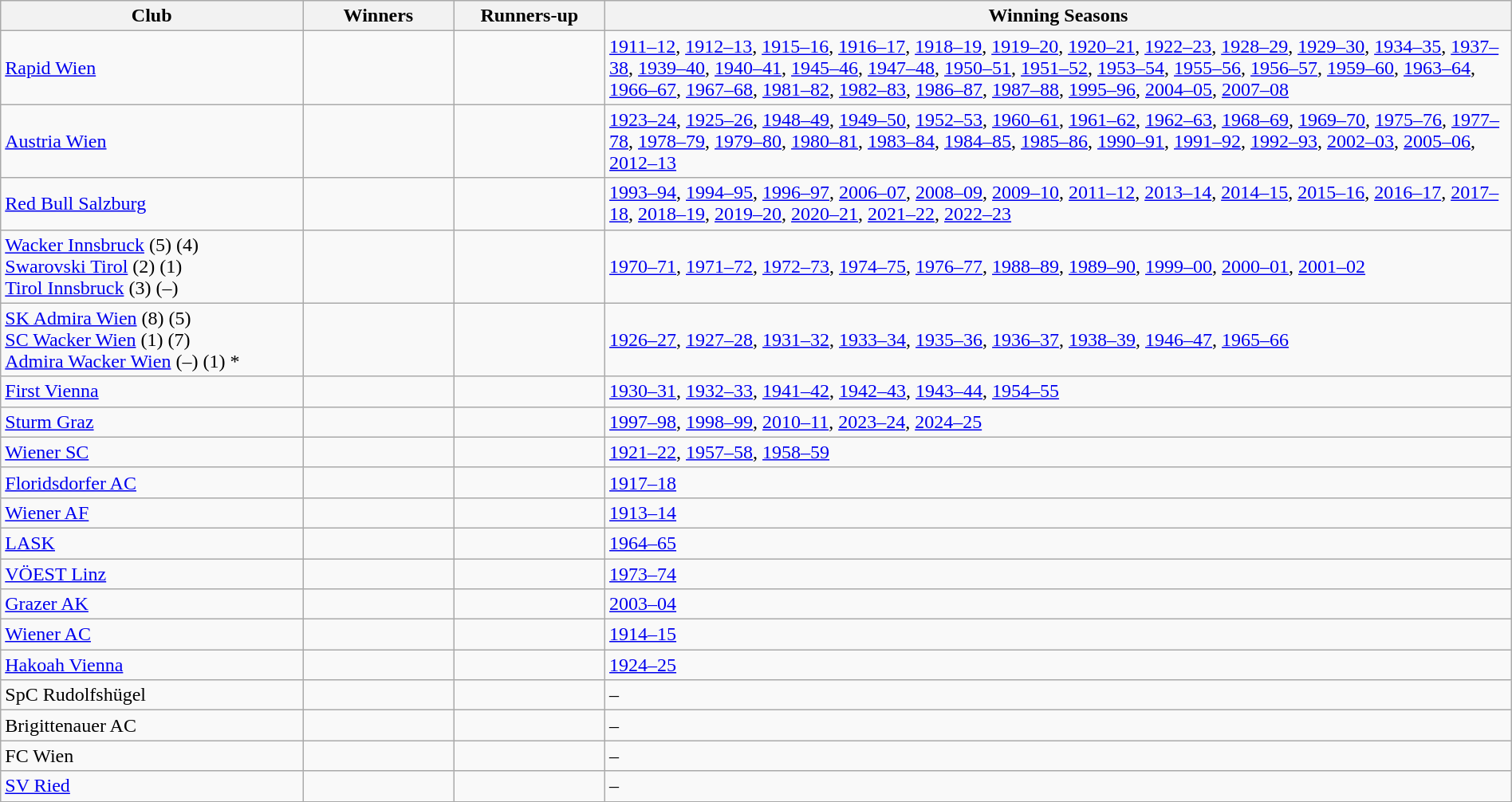<table class="wikitable sortable" style="width:100%">
<tr>
<th style="width:20%;">Club</th>
<th style="width:10%;">Winners</th>
<th style="width:10%;">Runners-up</th>
<th style="width:60%;">Winning Seasons</th>
</tr>
<tr>
<td><a href='#'>Rapid Wien</a>   </td>
<td></td>
<td></td>
<td><a href='#'>1911–12</a>, <a href='#'>1912–13</a>, <a href='#'>1915–16</a>, <a href='#'>1916–17</a>, <a href='#'>1918–19</a>, <a href='#'>1919–20</a>, <a href='#'>1920–21</a>, <a href='#'>1922–23</a>, <a href='#'>1928–29</a>, <a href='#'>1929–30</a>, <a href='#'>1934–35</a>, <a href='#'>1937–38</a>, <a href='#'>1939–40</a>, <a href='#'>1940–41</a>, <a href='#'>1945–46</a>, <a href='#'>1947–48</a>, <a href='#'>1950–51</a>, <a href='#'>1951–52</a>, <a href='#'>1953–54</a>, <a href='#'>1955–56</a>, <a href='#'>1956–57</a>, <a href='#'>1959–60</a>, <a href='#'>1963–64</a>, <a href='#'>1966–67</a>, <a href='#'>1967–68</a>, <a href='#'>1981–82</a>, <a href='#'>1982–83</a>, <a href='#'>1986–87</a>, <a href='#'>1987–88</a>, <a href='#'>1995–96</a>, <a href='#'>2004–05</a>, <a href='#'>2007–08</a></td>
</tr>
<tr>
<td><a href='#'>Austria Wien</a>  </td>
<td></td>
<td></td>
<td><a href='#'>1923–24</a>, <a href='#'>1925–26</a>, <a href='#'>1948–49</a>, <a href='#'>1949–50</a>, <a href='#'>1952–53</a>, <a href='#'>1960–61</a>, <a href='#'>1961–62</a>, <a href='#'>1962–63</a>, <a href='#'>1968–69</a>, <a href='#'>1969–70</a>, <a href='#'>1975–76</a>, <a href='#'>1977–78</a>, <a href='#'>1978–79</a>, <a href='#'>1979–80</a>, <a href='#'>1980–81</a>, <a href='#'>1983–84</a>, <a href='#'>1984–85</a>, <a href='#'>1985–86</a>, <a href='#'>1990–91</a>, <a href='#'>1991–92</a>, <a href='#'>1992–93</a>, <a href='#'>2002–03</a>, <a href='#'>2005–06</a>, <a href='#'>2012–13</a></td>
</tr>
<tr>
<td><a href='#'>Red Bull Salzburg</a>  </td>
<td></td>
<td></td>
<td><a href='#'>1993–94</a>, <a href='#'>1994–95</a>, <a href='#'>1996–97</a>, <a href='#'>2006–07</a>, <a href='#'>2008–09</a>, <a href='#'>2009–10</a>, <a href='#'>2011–12</a>, <a href='#'>2013–14</a>, <a href='#'>2014–15</a>, <a href='#'>2015–16</a>, <a href='#'>2016–17</a>, <a href='#'>2017–18</a>, <a href='#'>2018–19</a>, <a href='#'>2019–20</a>, <a href='#'>2020–21</a>, <a href='#'>2021–22</a>, <a href='#'>2022–23</a></td>
</tr>
<tr>
<td><a href='#'>Wacker Innsbruck</a> (5) (4)  <br><a href='#'>Swarovski Tirol</a> (2) (1)<br><a href='#'>Tirol Innsbruck</a> (3) (–) </td>
<td></td>
<td></td>
<td><a href='#'>1970–71</a>, <a href='#'>1971–72</a>, <a href='#'>1972–73</a>, <a href='#'>1974–75</a>, <a href='#'>1976–77</a>, <a href='#'>1988–89</a>, <a href='#'>1989–90</a>, <a href='#'>1999–00</a>, <a href='#'>2000–01</a>, <a href='#'>2001–02</a></td>
</tr>
<tr>
<td><a href='#'>SK Admira Wien</a> (8) (5)<br><a href='#'>SC Wacker Wien</a> (1) (7)<br><a href='#'>Admira Wacker Wien</a> (–) (1) *</td>
<td></td>
<td></td>
<td><a href='#'>1926–27</a>, <a href='#'>1927–28</a>, <a href='#'>1931–32</a>, <a href='#'>1933–34</a>, <a href='#'>1935–36</a>, <a href='#'>1936–37</a>, <a href='#'>1938–39</a>, <a href='#'>1946–47</a>, <a href='#'>1965–66</a></td>
</tr>
<tr>
<td><a href='#'>First Vienna</a></td>
<td></td>
<td></td>
<td><a href='#'>1930–31</a>, <a href='#'>1932–33</a>, <a href='#'>1941–42</a>, <a href='#'>1942–43</a>, <a href='#'>1943–44</a>, <a href='#'>1954–55</a></td>
</tr>
<tr>
<td><a href='#'>Sturm Graz</a></td>
<td></td>
<td></td>
<td><a href='#'>1997–98</a>, <a href='#'>1998–99</a>, <a href='#'>2010–11</a>, <a href='#'>2023–24</a>, <a href='#'>2024–25</a></td>
</tr>
<tr>
<td><a href='#'>Wiener SC</a></td>
<td></td>
<td></td>
<td><a href='#'>1921–22</a>, <a href='#'>1957–58</a>, <a href='#'>1958–59</a></td>
</tr>
<tr>
<td><a href='#'>Floridsdorfer AC</a></td>
<td></td>
<td></td>
<td><a href='#'>1917–18</a></td>
</tr>
<tr>
<td><a href='#'>Wiener AF</a></td>
<td></td>
<td></td>
<td><a href='#'>1913–14</a></td>
</tr>
<tr>
<td><a href='#'>LASK</a></td>
<td></td>
<td></td>
<td><a href='#'>1964–65</a></td>
</tr>
<tr>
<td><a href='#'>VÖEST Linz</a></td>
<td></td>
<td></td>
<td><a href='#'>1973–74</a></td>
</tr>
<tr>
<td><a href='#'>Grazer AK</a></td>
<td></td>
<td></td>
<td><a href='#'>2003–04</a></td>
</tr>
<tr>
<td><a href='#'>Wiener AC</a></td>
<td></td>
<td></td>
<td><a href='#'>1914–15</a></td>
</tr>
<tr>
<td><a href='#'>Hakoah Vienna</a></td>
<td></td>
<td></td>
<td><a href='#'>1924–25</a></td>
</tr>
<tr>
<td>SpC Rudolfshügel</td>
<td></td>
<td></td>
<td>–</td>
</tr>
<tr>
<td>Brigittenauer AC</td>
<td></td>
<td></td>
<td>–</td>
</tr>
<tr>
<td>FC Wien</td>
<td></td>
<td></td>
<td>–</td>
</tr>
<tr>
<td><a href='#'>SV Ried</a></td>
<td></td>
<td></td>
<td>–</td>
</tr>
</table>
